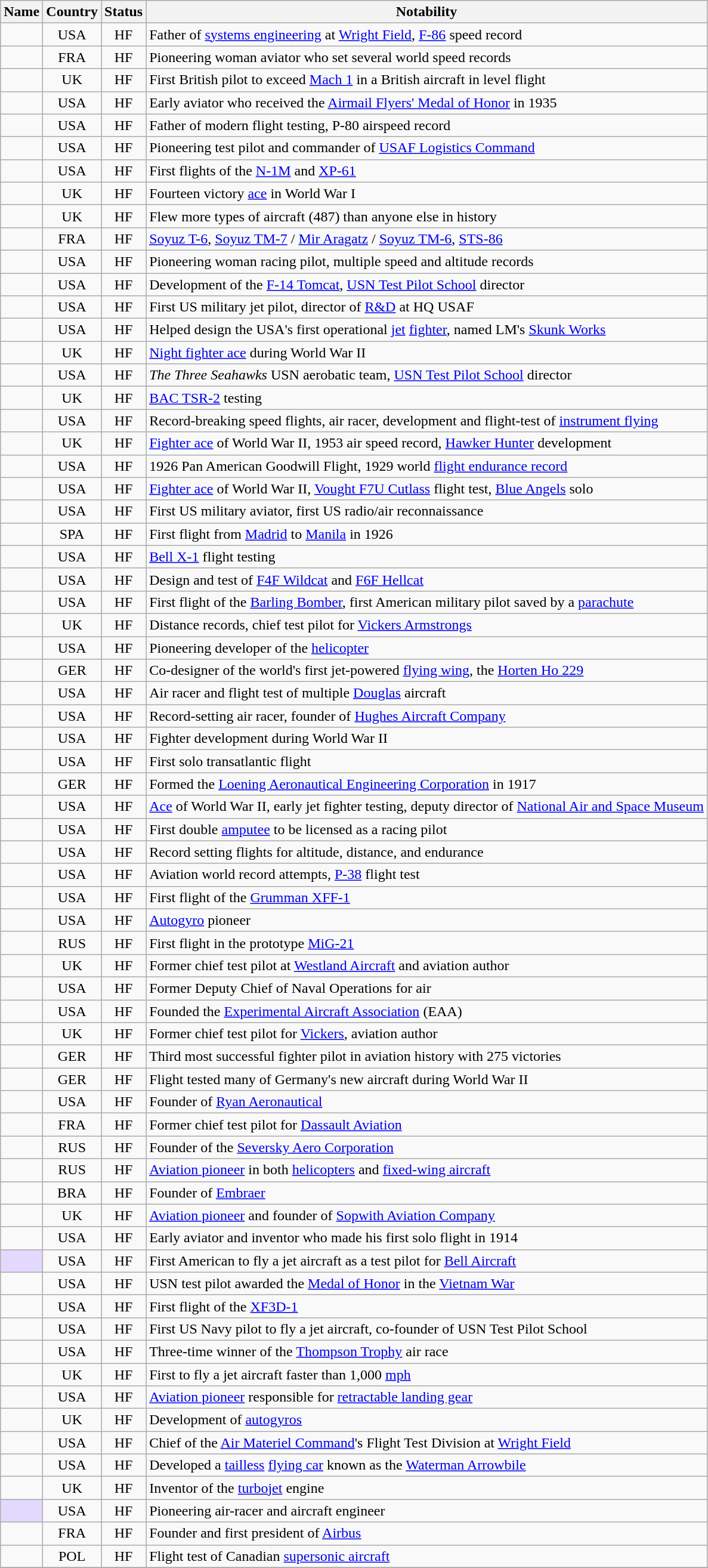<table class="wikitable sortable">
<tr>
<th>Name</th>
<th>Country</th>
<th>Status</th>
<th class="unsortable">Notability</th>
</tr>
<tr>
<td></td>
<td align="center"><span>USA</span></td>
<td align="center">HF</td>
<td>Father of <a href='#'>systems engineering</a> at <a href='#'>Wright Field</a>, <a href='#'>F-86</a> speed record</td>
</tr>
<tr>
<td></td>
<td align="center"><span>FRA</span></td>
<td align="center">HF</td>
<td>Pioneering woman aviator who set several world speed records</td>
</tr>
<tr>
<td></td>
<td align="center"><span>UK</span></td>
<td align="center">HF</td>
<td>First British pilot to exceed <a href='#'>Mach 1</a> in a British aircraft in level flight</td>
</tr>
<tr>
<td></td>
<td align="center"><span>USA</span></td>
<td align="center">HF</td>
<td>Early aviator who received the <a href='#'>Airmail Flyers' Medal of Honor</a> in 1935</td>
</tr>
<tr>
<td></td>
<td align="center"><span>USA</span></td>
<td align="center">HF</td>
<td>Father of modern flight testing, P-80 airspeed record</td>
</tr>
<tr>
<td></td>
<td align="center"><span>USA</span></td>
<td align="center">HF</td>
<td>Pioneering test pilot and commander of <a href='#'>USAF Logistics Command</a></td>
</tr>
<tr>
<td></td>
<td align="center"><span>USA</span></td>
<td align="center">HF</td>
<td>First flights of the <a href='#'>N-1M</a> and <a href='#'>XP-61</a></td>
</tr>
<tr>
<td></td>
<td align="center"><span>UK</span></td>
<td align="center">HF</td>
<td>Fourteen victory <a href='#'>ace</a> in World War I</td>
</tr>
<tr>
<td></td>
<td align="center"><span>UK</span></td>
<td align="center">HF</td>
<td>Flew more types of aircraft (487) than anyone else in history</td>
</tr>
<tr>
<td></td>
<td align="center"><span>FRA</span></td>
<td align="center">HF</td>
<td><a href='#'>Soyuz T-6</a>, <a href='#'>Soyuz TM-7</a> / <a href='#'>Mir Aragatz</a> / <a href='#'>Soyuz TM-6</a>, <a href='#'>STS-86</a></td>
</tr>
<tr>
<td></td>
<td align="center"><span>USA</span></td>
<td align="center">HF</td>
<td>Pioneering woman racing pilot, multiple speed and altitude records</td>
</tr>
<tr>
<td></td>
<td align="center"><span>USA</span></td>
<td align="center">HF</td>
<td>Development of the <a href='#'>F-14 Tomcat</a>, <a href='#'>USN Test Pilot School</a> director</td>
</tr>
<tr>
<td></td>
<td align="center"><span>USA</span></td>
<td align="center">HF</td>
<td>First US military jet pilot, director of <a href='#'>R&D</a> at HQ USAF</td>
</tr>
<tr>
<td></td>
<td align="center"><span>USA</span></td>
<td align="center">HF</td>
<td>Helped design the USA's first operational <a href='#'>jet</a> <a href='#'>fighter</a>, named LM's <a href='#'>Skunk Works</a></td>
</tr>
<tr>
<td></td>
<td align="center"><span>UK</span></td>
<td align="center">HF</td>
<td><a href='#'>Night fighter ace</a> during World War II</td>
</tr>
<tr>
<td></td>
<td align="center"><span>USA</span></td>
<td align="center">HF</td>
<td><em>The Three Seahawks</em> USN aerobatic team, <a href='#'>USN Test Pilot School</a> director</td>
</tr>
<tr>
<td></td>
<td align="center"><span>UK</span></td>
<td align="center">HF</td>
<td><a href='#'>BAC TSR-2</a> testing</td>
</tr>
<tr>
<td></td>
<td align="center"><span>USA</span></td>
<td align="center">HF</td>
<td>Record-breaking speed flights, air racer, development and flight-test of <a href='#'>instrument flying</a></td>
</tr>
<tr>
<td></td>
<td align="center"><span>UK</span></td>
<td align="center">HF</td>
<td><a href='#'>Fighter ace</a> of World War II, 1953 air speed record, <a href='#'>Hawker Hunter</a> development</td>
</tr>
<tr>
<td></td>
<td align="center"><span>USA</span></td>
<td align="center">HF</td>
<td>1926 Pan American Goodwill Flight, 1929 world <a href='#'>flight endurance record</a></td>
</tr>
<tr>
<td></td>
<td align="center"><span>USA</span></td>
<td align="center">HF</td>
<td><a href='#'>Fighter ace</a> of World War II, <a href='#'>Vought F7U Cutlass</a> flight test, <a href='#'>Blue Angels</a> solo</td>
</tr>
<tr>
<td></td>
<td align="center"><span>USA</span></td>
<td align="center">HF</td>
<td>First US military aviator, first US radio/air reconnaissance</td>
</tr>
<tr>
<td></td>
<td align="center"><span>SPA</span></td>
<td align="center">HF</td>
<td>First flight from <a href='#'>Madrid</a> to <a href='#'>Manila</a> in 1926</td>
</tr>
<tr>
<td></td>
<td align="center"><span>USA</span></td>
<td align="center">HF</td>
<td><a href='#'>Bell X-1</a> flight testing</td>
</tr>
<tr>
<td></td>
<td align="center"><span>USA</span></td>
<td align="center">HF</td>
<td>Design and test of <a href='#'>F4F Wildcat</a> and <a href='#'>F6F Hellcat</a></td>
</tr>
<tr>
<td></td>
<td align="center"><span>USA</span></td>
<td align="center">HF</td>
<td>First flight of the <a href='#'>Barling Bomber</a>, first American military pilot saved by a <a href='#'>parachute</a></td>
</tr>
<tr>
<td></td>
<td align="center"><span>UK</span></td>
<td align="center">HF</td>
<td>Distance records, chief test pilot for <a href='#'>Vickers Armstrongs</a></td>
</tr>
<tr>
<td></td>
<td align="center"><span>USA</span></td>
<td align="center">HF</td>
<td>Pioneering developer of the <a href='#'>helicopter</a></td>
</tr>
<tr>
<td></td>
<td align="center"><span>GER</span></td>
<td align="center">HF</td>
<td>Co-designer of the world's first jet-powered <a href='#'>flying wing</a>, the <a href='#'>Horten Ho 229</a></td>
</tr>
<tr>
<td></td>
<td align="center"><span>USA</span></td>
<td align="center">HF</td>
<td>Air racer and flight test of multiple <a href='#'>Douglas</a> aircraft</td>
</tr>
<tr>
<td></td>
<td align="center"><span>USA</span></td>
<td align="center">HF</td>
<td>Record-setting air racer, founder of <a href='#'>Hughes Aircraft Company</a></td>
</tr>
<tr>
<td></td>
<td align="center"><span>USA</span></td>
<td align="center">HF</td>
<td>Fighter development during World War II</td>
</tr>
<tr>
<td></td>
<td align="center"><span>USA</span></td>
<td align="center">HF</td>
<td>First solo transatlantic flight</td>
</tr>
<tr>
<td></td>
<td align="center"><span>GER</span></td>
<td align="center">HF</td>
<td>Formed the <a href='#'>Loening Aeronautical Engineering Corporation</a> in 1917</td>
</tr>
<tr>
<td></td>
<td align="center"><span>USA</span></td>
<td align="center">HF</td>
<td><a href='#'>Ace</a> of World War II, early jet fighter testing, deputy director of <a href='#'>National Air and Space Museum</a></td>
</tr>
<tr>
<td></td>
<td align="center"><span>USA</span></td>
<td align="center">HF</td>
<td>First double <a href='#'>amputee</a> to be licensed as a racing pilot</td>
</tr>
<tr>
<td></td>
<td align="center"><span>USA</span></td>
<td align="center">HF</td>
<td>Record setting flights for altitude, distance, and endurance</td>
</tr>
<tr>
<td></td>
<td align="center"><span>USA</span></td>
<td align="center">HF</td>
<td>Aviation world record attempts, <a href='#'>P-38</a> flight test</td>
</tr>
<tr>
<td></td>
<td align="center"><span>USA</span></td>
<td align="center">HF</td>
<td>First flight of the <a href='#'>Grumman XFF-1</a></td>
</tr>
<tr>
<td></td>
<td align="center"><span>USA</span></td>
<td align="center">HF</td>
<td><a href='#'>Autogyro</a> pioneer</td>
</tr>
<tr>
<td></td>
<td align="center"><span>RUS</span></td>
<td align="center">HF</td>
<td>First flight in the prototype <a href='#'>MiG-21</a></td>
</tr>
<tr>
<td></td>
<td align="center"><span>UK</span></td>
<td align="center">HF</td>
<td>Former chief test pilot at <a href='#'>Westland Aircraft</a> and aviation author</td>
</tr>
<tr>
<td></td>
<td align="center"><span>USA</span></td>
<td align="center">HF</td>
<td>Former Deputy Chief of Naval Operations for air</td>
</tr>
<tr>
<td></td>
<td align="center"><span>USA</span></td>
<td align="center">HF</td>
<td>Founded the <a href='#'>Experimental Aircraft Association</a> (EAA)</td>
</tr>
<tr>
<td></td>
<td align="center"><span>UK</span></td>
<td align="center">HF</td>
<td>Former chief test pilot for <a href='#'>Vickers</a>, aviation author</td>
</tr>
<tr>
<td></td>
<td align="center"><span>GER</span></td>
<td align="center">HF</td>
<td>Third most successful fighter pilot in aviation history with 275 victories</td>
</tr>
<tr>
<td></td>
<td align="center"><span>GER</span></td>
<td align="center">HF</td>
<td>Flight tested many of Germany's new aircraft during World War II</td>
</tr>
<tr>
<td></td>
<td align="center"><span>USA</span></td>
<td align="center">HF</td>
<td>Founder of <a href='#'>Ryan Aeronautical</a></td>
</tr>
<tr>
<td></td>
<td align="center"><span>FRA</span></td>
<td align="center">HF</td>
<td>Former chief test pilot for <a href='#'>Dassault Aviation</a></td>
</tr>
<tr>
<td></td>
<td align="center"><span>RUS</span></td>
<td align="center">HF</td>
<td>Founder of the <a href='#'>Seversky Aero Corporation</a></td>
</tr>
<tr>
<td></td>
<td align="center"><span>RUS</span></td>
<td align="center">HF</td>
<td><a href='#'>Aviation pioneer</a> in both <a href='#'>helicopters</a> and <a href='#'>fixed-wing aircraft</a></td>
</tr>
<tr>
<td></td>
<td align="center"><span>BRA</span></td>
<td align="center">HF</td>
<td>Founder of <a href='#'>Embraer</a></td>
</tr>
<tr>
<td></td>
<td align="center"><span>UK</span></td>
<td align="center">HF</td>
<td><a href='#'>Aviation pioneer</a> and founder of <a href='#'>Sopwith Aviation Company</a></td>
</tr>
<tr>
<td></td>
<td align="center"><span>USA</span></td>
<td align="center">HF</td>
<td>Early aviator and inventor who made his first solo flight in 1914</td>
</tr>
<tr>
<td style="background:#e3d9ff; text-align:left;"></td>
<td align="center"><span>USA</span></td>
<td align="center">HF</td>
<td>First American to fly a jet aircraft as a test pilot for <a href='#'>Bell Aircraft</a></td>
</tr>
<tr>
<td></td>
<td align="center"><span>USA</span></td>
<td align="center">HF</td>
<td>USN test pilot awarded the <a href='#'>Medal of Honor</a> in the <a href='#'>Vietnam War</a></td>
</tr>
<tr>
<td></td>
<td align="center"><span>USA</span></td>
<td align="center">HF</td>
<td>First flight of the <a href='#'>XF3D-1</a></td>
</tr>
<tr>
<td></td>
<td align="center"><span>USA</span></td>
<td align="center">HF</td>
<td>First US Navy pilot to fly a jet aircraft, co-founder of USN Test Pilot School</td>
</tr>
<tr>
<td></td>
<td align="center"><span>USA</span></td>
<td align="center">HF</td>
<td>Three-time winner of the <a href='#'>Thompson Trophy</a> air race</td>
</tr>
<tr>
<td></td>
<td align="center"><span>UK</span></td>
<td align="center">HF</td>
<td>First to fly a jet aircraft faster than 1,000 <a href='#'>mph</a></td>
</tr>
<tr>
<td></td>
<td align="center"><span>USA</span></td>
<td align="center">HF</td>
<td><a href='#'>Aviation pioneer</a> responsible for <a href='#'>retractable landing gear</a></td>
</tr>
<tr>
<td></td>
<td align="center"><span>UK</span></td>
<td align="center">HF</td>
<td>Development of <a href='#'>autogyros</a></td>
</tr>
<tr>
<td></td>
<td align="center"><span>USA</span></td>
<td align="center">HF</td>
<td>Chief of the <a href='#'>Air Materiel Command</a>'s Flight Test Division at <a href='#'>Wright Field</a></td>
</tr>
<tr>
<td></td>
<td align="center"><span>USA</span></td>
<td align="center">HF</td>
<td>Developed a <a href='#'>tailless</a> <a href='#'>flying car</a> known as the <a href='#'>Waterman Arrowbile</a></td>
</tr>
<tr>
<td></td>
<td align="center"><span>UK</span></td>
<td align="center">HF</td>
<td>Inventor of the <a href='#'>turbojet</a> engine</td>
</tr>
<tr>
<td style="background:#e3d9ff; text-align:left;"></td>
<td align="center"><span>USA</span></td>
<td align="center">HF</td>
<td>Pioneering air-racer and aircraft engineer</td>
</tr>
<tr>
<td></td>
<td align="center"><span>FRA</span></td>
<td align="center">HF</td>
<td>Founder and first president of <a href='#'>Airbus</a></td>
</tr>
<tr>
<td></td>
<td align="center"><span>POL</span></td>
<td align="center">HF</td>
<td>Flight test of Canadian <a href='#'>supersonic aircraft</a></td>
</tr>
<tr>
</tr>
</table>
